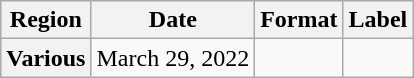<table class="wikitable plainrowheaders">
<tr>
<th scope="col">Region</th>
<th scope="col">Date</th>
<th scope="col">Format</th>
<th scope="col">Label</th>
</tr>
<tr>
<th scope="row">Various</th>
<td>March 29, 2022</td>
<td></td>
<td></td>
</tr>
</table>
